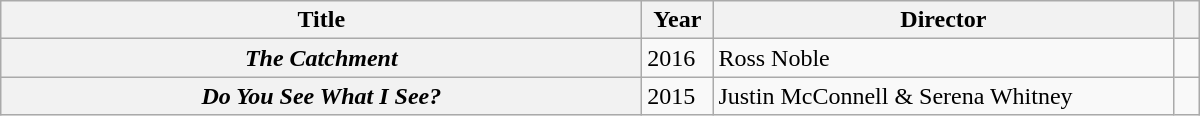<table style="width:800px;" class="wikitable plainrowheaders sortable">
<tr>
<th width="420" scope="col">Title</th>
<th width="40" scope="col">Year</th>
<th width="300" scope="col">Director</th>
<th scope="col"></th>
</tr>
<tr>
<th scope="row"><em>The Catchment</em></th>
<td>2016</td>
<td>Ross Noble</td>
<td align="center"></td>
</tr>
<tr>
<th scope="row"><em>Do You See What I See?</em></th>
<td>2015</td>
<td>Justin McConnell & Serena Whitney</td>
<td align="center"></td>
</tr>
</table>
